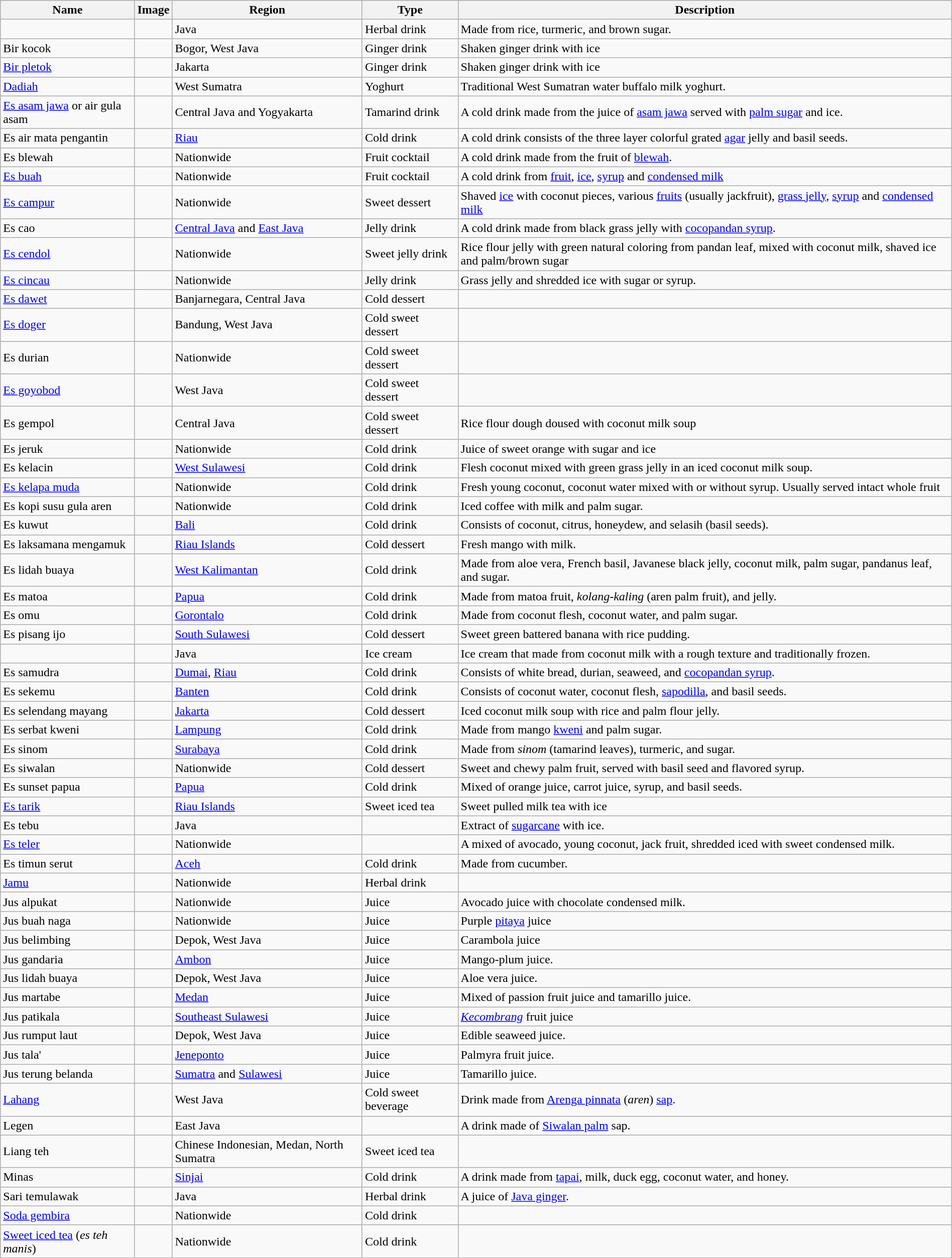<table class="wikitable sortable" width="100%">
<tr>
<th>Name</th>
<th>Image</th>
<th>Region</th>
<th>Type</th>
<th>Description</th>
</tr>
<tr>
<td></td>
<td></td>
<td>Java</td>
<td>Herbal drink</td>
<td>Made from rice, turmeric, and brown sugar.</td>
</tr>
<tr>
<td>Bir kocok</td>
<td></td>
<td>Bogor, West Java</td>
<td>Ginger drink</td>
<td>Shaken ginger drink with ice</td>
</tr>
<tr>
<td><a href='#'>Bir pletok</a></td>
<td></td>
<td>Jakarta</td>
<td>Ginger drink</td>
<td>Shaken ginger drink with ice</td>
</tr>
<tr>
<td><a href='#'>Dadiah</a></td>
<td></td>
<td>West Sumatra</td>
<td>Yoghurt</td>
<td>Traditional West Sumatran water buffalo milk yoghurt.</td>
</tr>
<tr>
<td><a href='#'>Es asam jawa</a> or air gula asam</td>
<td></td>
<td>Central Java and Yogyakarta</td>
<td>Tamarind drink</td>
<td>A cold drink made from the juice of <a href='#'>asam jawa</a> served with <a href='#'>palm sugar</a> and ice.</td>
</tr>
<tr>
<td>Es air mata pengantin</td>
<td></td>
<td><a href='#'>Riau</a></td>
<td>Cold drink</td>
<td>A cold drink consists of the three layer colorful grated <a href='#'>agar</a> jelly and basil seeds.</td>
</tr>
<tr>
<td>Es blewah</td>
<td></td>
<td>Nationwide</td>
<td>Fruit cocktail</td>
<td>A cold drink made from the fruit of <a href='#'>blewah</a>.</td>
</tr>
<tr>
<td><a href='#'>Es buah</a></td>
<td></td>
<td>Nationwide</td>
<td>Fruit cocktail</td>
<td>A cold drink from <a href='#'>fruit</a>, <a href='#'>ice</a>, <a href='#'>syrup</a> and <a href='#'>condensed milk</a></td>
</tr>
<tr>
<td><a href='#'>Es campur</a></td>
<td></td>
<td>Nationwide</td>
<td>Sweet dessert</td>
<td>Shaved <a href='#'>ice</a> with coconut pieces, various <a href='#'>fruits</a> (usually jackfruit), <a href='#'>grass jelly</a>, <a href='#'>syrup</a> and <a href='#'>condensed milk</a></td>
</tr>
<tr>
<td>Es cao</td>
<td></td>
<td><a href='#'>Central Java</a> and <a href='#'>East Java</a></td>
<td>Jelly drink</td>
<td>A cold drink made from black grass jelly with <a href='#'>cocopandan syrup</a>.</td>
</tr>
<tr>
<td><a href='#'>Es cendol</a></td>
<td></td>
<td>Nationwide</td>
<td>Sweet jelly drink</td>
<td>Rice flour jelly with green natural coloring from pandan leaf, mixed with coconut milk, shaved ice and palm/brown sugar</td>
</tr>
<tr>
<td><a href='#'>Es cincau</a></td>
<td></td>
<td>Nationwide</td>
<td>Jelly drink</td>
<td>Grass jelly and shredded ice with sugar or syrup.</td>
</tr>
<tr>
<td><a href='#'>Es dawet</a></td>
<td></td>
<td>Banjarnegara, Central Java</td>
<td>Cold dessert</td>
<td></td>
</tr>
<tr>
<td><a href='#'>Es doger</a></td>
<td></td>
<td>Bandung, West Java</td>
<td>Cold sweet dessert</td>
<td></td>
</tr>
<tr>
<td>Es durian</td>
<td></td>
<td>Nationwide</td>
<td>Cold sweet dessert</td>
<td></td>
</tr>
<tr>
<td><a href='#'>Es goyobod</a></td>
<td></td>
<td>West Java</td>
<td>Cold sweet dessert</td>
<td></td>
</tr>
<tr>
<td>Es gempol</td>
<td></td>
<td>Central Java</td>
<td>Cold sweet dessert</td>
<td>Rice flour dough doused with coconut milk soup</td>
</tr>
<tr>
<td>Es jeruk</td>
<td></td>
<td>Nationwide</td>
<td>Cold drink</td>
<td>Juice of sweet orange with sugar and ice</td>
</tr>
<tr>
<td>Es kelacin</td>
<td></td>
<td><a href='#'>West Sulawesi</a></td>
<td>Cold drink</td>
<td>Flesh coconut mixed with green grass jelly in an iced coconut milk soup.</td>
</tr>
<tr>
<td><a href='#'>Es kelapa muda</a></td>
<td></td>
<td>Nationwide</td>
<td>Cold drink</td>
<td>Fresh young coconut, coconut water mixed with or without syrup. Usually served intact whole fruit</td>
</tr>
<tr>
<td>Es kopi susu gula aren</td>
<td></td>
<td>Nationwide</td>
<td>Cold drink</td>
<td>Iced coffee with milk and palm sugar.</td>
</tr>
<tr>
<td>Es kuwut</td>
<td></td>
<td><a href='#'>Bali</a></td>
<td>Cold drink</td>
<td>Consists of coconut, citrus, honeydew, and selasih (basil seeds).</td>
</tr>
<tr>
<td>Es laksamana mengamuk</td>
<td></td>
<td><a href='#'>Riau Islands</a></td>
<td>Cold dessert</td>
<td>Fresh mango with milk.</td>
</tr>
<tr>
<td>Es lidah buaya</td>
<td></td>
<td><a href='#'>West Kalimantan</a></td>
<td>Cold drink</td>
<td>Made from aloe vera, French basil, Javanese black jelly, coconut milk, palm sugar, pandanus leaf, and sugar.</td>
</tr>
<tr>
<td>Es matoa</td>
<td></td>
<td><a href='#'>Papua</a></td>
<td>Cold drink</td>
<td>Made from matoa fruit, <em>kolang-kaling</em> (aren palm fruit), and jelly.</td>
</tr>
<tr>
<td>Es omu</td>
<td></td>
<td><a href='#'>Gorontalo</a></td>
<td>Cold drink</td>
<td>Made from coconut flesh, coconut water, and palm sugar.</td>
</tr>
<tr>
<td>Es pisang ijo</td>
<td></td>
<td><a href='#'>South Sulawesi</a></td>
<td>Cold dessert</td>
<td>Sweet green battered banana with rice pudding.</td>
</tr>
<tr>
<td></td>
<td></td>
<td>Java</td>
<td>Ice cream</td>
<td>Ice cream that made from coconut milk with a rough texture and traditionally frozen.</td>
</tr>
<tr>
<td>Es samudra</td>
<td></td>
<td><a href='#'>Dumai</a>, <a href='#'>Riau</a></td>
<td>Cold drink</td>
<td>Consists of white bread, durian, seaweed, and <a href='#'>cocopandan syrup</a>.</td>
</tr>
<tr>
<td>Es sekemu</td>
<td></td>
<td><a href='#'>Banten</a></td>
<td>Cold drink</td>
<td>Consists of coconut water, coconut flesh, <a href='#'>sapodilla</a>, and basil seeds.</td>
</tr>
<tr>
<td>Es selendang mayang</td>
<td></td>
<td><a href='#'>Jakarta</a></td>
<td>Cold dessert</td>
<td>Iced coconut milk soup with rice and palm flour jelly.</td>
</tr>
<tr>
<td>Es serbat kweni</td>
<td></td>
<td><a href='#'>Lampung</a></td>
<td>Cold drink</td>
<td>Made from mango <a href='#'>kweni</a> and palm sugar.</td>
</tr>
<tr>
<td>Es sinom</td>
<td></td>
<td><a href='#'>Surabaya</a></td>
<td>Cold drink</td>
<td>Made from <em>sinom</em> (tamarind leaves), turmeric, and sugar.</td>
</tr>
<tr>
<td>Es siwalan</td>
<td></td>
<td>Nationwide</td>
<td>Cold dessert</td>
<td>Sweet and chewy palm fruit, served with basil seed and flavored syrup.</td>
</tr>
<tr>
<td>Es sunset papua</td>
<td></td>
<td><a href='#'>Papua</a></td>
<td>Cold drink</td>
<td>Mixed of orange juice, carrot juice, syrup, and basil seeds.</td>
</tr>
<tr>
<td><a href='#'>Es  tarik</a></td>
<td></td>
<td><a href='#'>Riau Islands</a></td>
<td>Sweet iced tea</td>
<td>Sweet pulled milk tea with ice</td>
</tr>
<tr>
<td>Es tebu</td>
<td></td>
<td>Java</td>
<td></td>
<td>Extract of <a href='#'>sugarcane</a> with ice.</td>
</tr>
<tr>
<td><a href='#'>Es teler</a></td>
<td></td>
<td>Nationwide</td>
<td></td>
<td>A mixed of avocado, young coconut, jack fruit, shredded iced with sweet condensed milk.</td>
</tr>
<tr>
<td>Es timun serut</td>
<td></td>
<td><a href='#'>Aceh</a></td>
<td>Cold drink</td>
<td>Made from cucumber.</td>
</tr>
<tr>
<td><a href='#'>Jamu</a></td>
<td></td>
<td>Nationwide</td>
<td>Herbal drink</td>
<td></td>
</tr>
<tr>
<td>Jus alpukat</td>
<td></td>
<td>Nationwide</td>
<td>Juice</td>
<td>Avocado juice with chocolate condensed milk.</td>
</tr>
<tr>
<td>Jus buah naga</td>
<td></td>
<td>Nationwide</td>
<td>Juice</td>
<td>Purple <a href='#'>pitaya</a> juice</td>
</tr>
<tr>
<td>Jus belimbing</td>
<td></td>
<td>Depok, West Java</td>
<td>Juice</td>
<td>Carambola juice</td>
</tr>
<tr>
<td>Jus gandaria</td>
<td></td>
<td><a href='#'>Ambon</a></td>
<td>Juice</td>
<td>Mango-plum juice.</td>
</tr>
<tr>
<td>Jus lidah buaya</td>
<td></td>
<td>Depok, West Java</td>
<td>Juice</td>
<td>Aloe vera juice.</td>
</tr>
<tr>
<td>Jus martabe</td>
<td></td>
<td><a href='#'>Medan</a></td>
<td>Juice</td>
<td>Mixed of passion fruit juice and tamarillo juice.</td>
</tr>
<tr>
<td>Jus patikala</td>
<td></td>
<td><a href='#'>Southeast Sulawesi</a></td>
<td>Juice</td>
<td><em><a href='#'>Kecombrang</a></em> fruit juice</td>
</tr>
<tr>
<td>Jus rumput laut</td>
<td></td>
<td>Depok, West Java</td>
<td>Juice</td>
<td>Edible seaweed juice.</td>
</tr>
<tr>
<td>Jus tala'</td>
<td></td>
<td><a href='#'>Jeneponto</a></td>
<td>Juice</td>
<td>Palmyra fruit juice.</td>
</tr>
<tr>
<td>Jus terung belanda</td>
<td></td>
<td><a href='#'>Sumatra</a> and <a href='#'>Sulawesi</a></td>
<td>Juice</td>
<td>Tamarillo juice.</td>
</tr>
<tr>
<td><a href='#'>Lahang</a></td>
<td></td>
<td>West Java</td>
<td>Cold sweet beverage</td>
<td>Drink made from <a href='#'>Arenga pinnata</a> (<em>aren</em>) <a href='#'>sap</a>.</td>
</tr>
<tr>
<td>Legen</td>
<td></td>
<td>East Java</td>
<td></td>
<td>A drink made of <a href='#'>Siwalan palm</a> sap.</td>
</tr>
<tr>
<td>Liang teh</td>
<td></td>
<td>Chinese Indonesian, Medan, North Sumatra</td>
<td>Sweet iced tea</td>
<td></td>
</tr>
<tr>
<td>Minas</td>
<td></td>
<td><a href='#'>Sinjai</a></td>
<td>Cold drink</td>
<td>A drink made from <a href='#'>tapai</a>, milk, duck egg, coconut water, and honey.</td>
</tr>
<tr>
<td>Sari temulawak</td>
<td></td>
<td>Java</td>
<td>Herbal drink</td>
<td>A juice of <a href='#'>Java ginger</a>.</td>
</tr>
<tr>
<td><a href='#'>Soda gembira</a></td>
<td></td>
<td>Nationwide</td>
<td>Cold drink</td>
<td></td>
</tr>
<tr>
<td><a href='#'>Sweet iced tea</a> (<em>es teh manis</em>)</td>
<td></td>
<td>Nationwide</td>
<td>Cold drink</td>
<td></td>
</tr>
</table>
